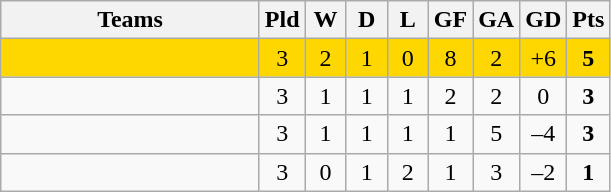<table class="wikitable" style="text-align: center;">
<tr>
<th width=165>Teams</th>
<th width=20>Pld</th>
<th width=20>W</th>
<th width=20>D</th>
<th width=20>L</th>
<th width=20>GF</th>
<th width=20>GA</th>
<th width=20>GD</th>
<th width=20>Pts</th>
</tr>
<tr align=center style="background:gold">
<td style="text-align:left;"></td>
<td>3</td>
<td>2</td>
<td>1</td>
<td>0</td>
<td>8</td>
<td>2</td>
<td>+6</td>
<td><strong>5</strong></td>
</tr>
<tr align=center>
<td style="text-align:left;"></td>
<td>3</td>
<td>1</td>
<td>1</td>
<td>1</td>
<td>2</td>
<td>2</td>
<td>0</td>
<td><strong>3</strong></td>
</tr>
<tr align=center>
<td style="text-align:left;"></td>
<td>3</td>
<td>1</td>
<td>1</td>
<td>1</td>
<td>1</td>
<td>5</td>
<td>–4</td>
<td><strong>3</strong></td>
</tr>
<tr align=center>
<td style="text-align:left;"></td>
<td>3</td>
<td>0</td>
<td>1</td>
<td>2</td>
<td>1</td>
<td>3</td>
<td>–2</td>
<td><strong>1</strong></td>
</tr>
</table>
